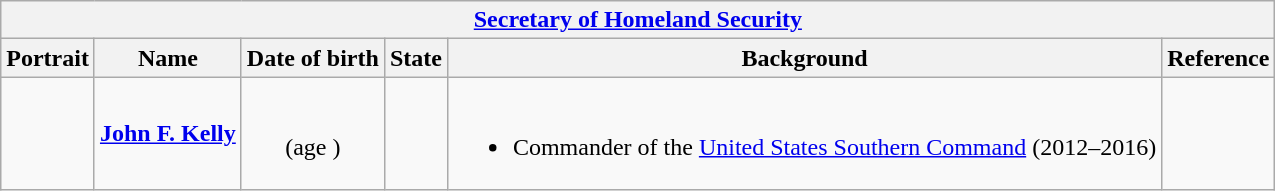<table class="wikitable collapsible" style="text-align:center;">
<tr>
<th colspan="6"><a href='#'>Secretary of Homeland Security</a></th>
</tr>
<tr>
<th>Portrait</th>
<th>Name</th>
<th>Date of birth</th>
<th>State</th>
<th>Background</th>
<th>Reference</th>
</tr>
<tr>
<td></td>
<td><strong><a href='#'>John F. Kelly</a></strong></td>
<td><br>(age )</td>
<td></td>
<td><br><ul><li>Commander of the <a href='#'>United States Southern Command</a> (2012–2016)</li></ul></td>
<td></td>
</tr>
</table>
